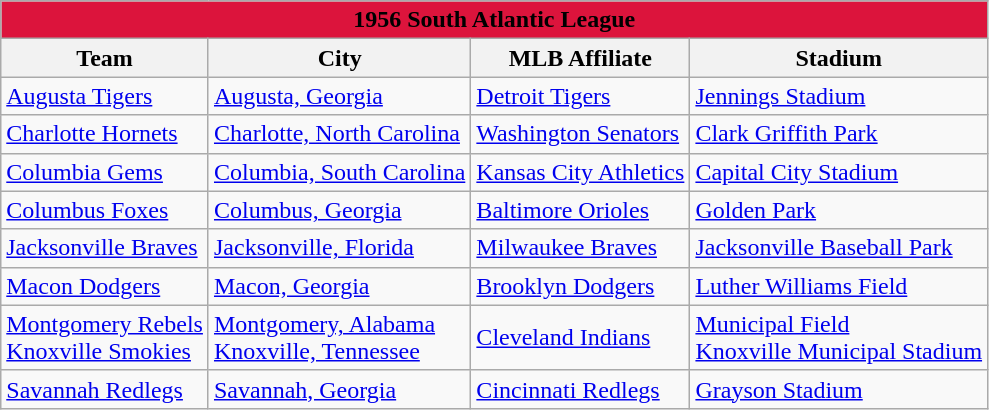<table class="wikitable" style="width:auto">
<tr>
<td bgcolor="#DC143C" align="center" colspan="7"><strong><span>1956 South Atlantic League</span></strong></td>
</tr>
<tr>
<th>Team</th>
<th>City</th>
<th>MLB Affiliate</th>
<th>Stadium</th>
</tr>
<tr>
<td><a href='#'>Augusta Tigers</a></td>
<td><a href='#'>Augusta, Georgia</a></td>
<td><a href='#'>Detroit Tigers</a></td>
<td><a href='#'>Jennings Stadium</a></td>
</tr>
<tr>
<td><a href='#'>Charlotte Hornets</a></td>
<td><a href='#'>Charlotte, North Carolina</a></td>
<td><a href='#'>Washington Senators</a></td>
<td><a href='#'>Clark Griffith Park</a></td>
</tr>
<tr>
<td><a href='#'>Columbia Gems</a></td>
<td><a href='#'>Columbia, South Carolina</a></td>
<td><a href='#'>Kansas City Athletics</a></td>
<td><a href='#'>Capital City Stadium</a></td>
</tr>
<tr>
<td><a href='#'>Columbus Foxes</a></td>
<td><a href='#'>Columbus, Georgia</a></td>
<td><a href='#'>Baltimore Orioles</a></td>
<td><a href='#'>Golden Park</a></td>
</tr>
<tr>
<td><a href='#'>Jacksonville Braves</a></td>
<td><a href='#'>Jacksonville, Florida</a></td>
<td><a href='#'>Milwaukee Braves</a></td>
<td><a href='#'>Jacksonville Baseball Park</a></td>
</tr>
<tr>
<td><a href='#'>Macon Dodgers</a></td>
<td><a href='#'>Macon, Georgia</a></td>
<td><a href='#'>Brooklyn Dodgers</a></td>
<td><a href='#'>Luther Williams Field</a></td>
</tr>
<tr>
<td><a href='#'>Montgomery Rebels</a> <br> <a href='#'>Knoxville Smokies</a></td>
<td><a href='#'>Montgomery, Alabama</a> <br> <a href='#'>Knoxville, Tennessee</a></td>
<td><a href='#'>Cleveland Indians</a></td>
<td><a href='#'>Municipal Field</a> <br> <a href='#'>Knoxville Municipal Stadium</a></td>
</tr>
<tr>
<td><a href='#'>Savannah Redlegs</a></td>
<td><a href='#'>Savannah, Georgia</a></td>
<td><a href='#'>Cincinnati Redlegs</a></td>
<td><a href='#'>Grayson Stadium</a></td>
</tr>
</table>
